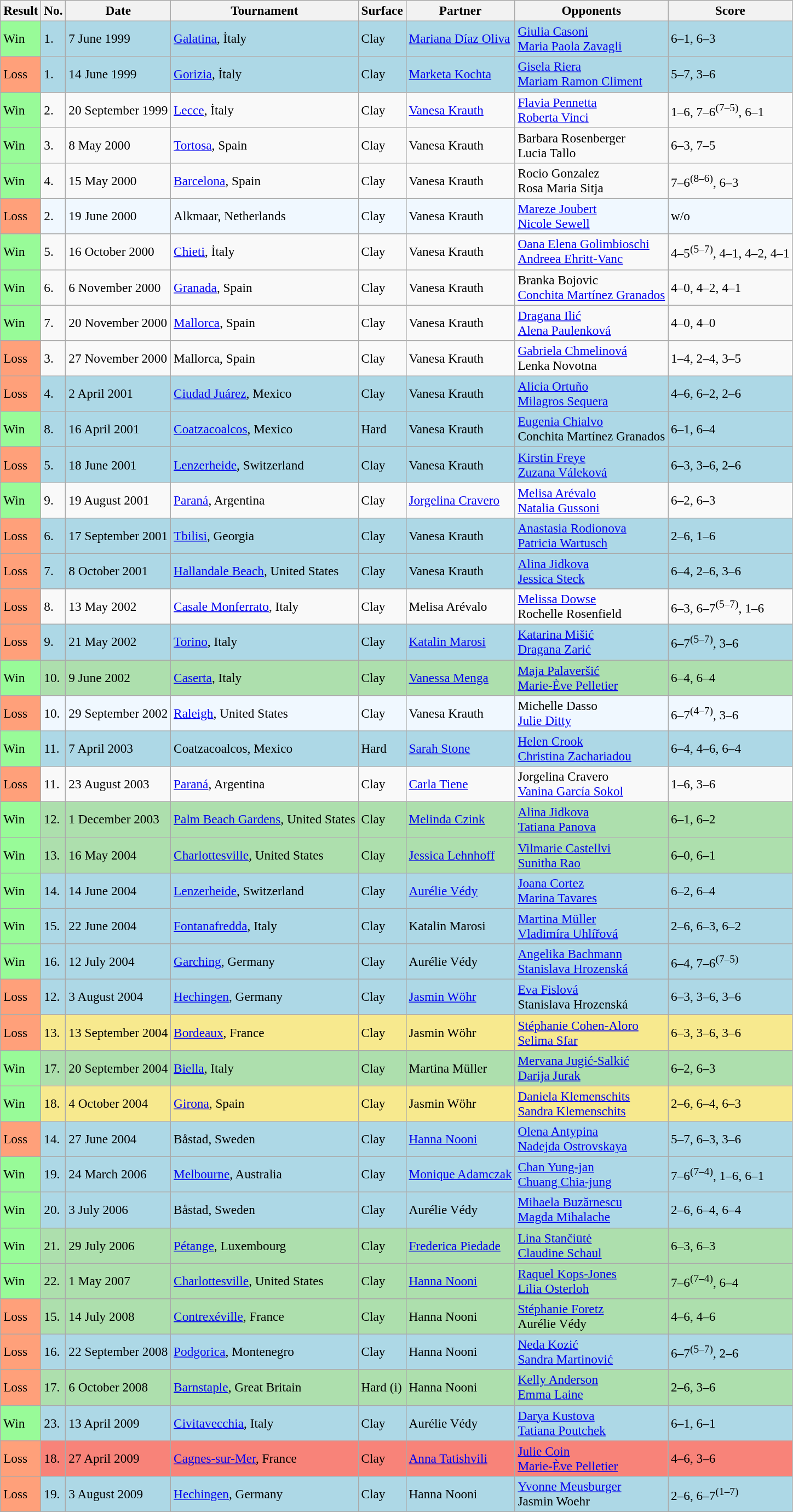<table class="sortable wikitable" style=font-size:97%>
<tr>
<th>Result</th>
<th>No.</th>
<th>Date</th>
<th>Tournament</th>
<th>Surface</th>
<th>Partner</th>
<th>Opponents</th>
<th>Score</th>
</tr>
<tr style="background:lightblue;">
<td style="background:#98fb98;">Win</td>
<td>1.</td>
<td>7 June 1999</td>
<td><a href='#'>Galatina</a>, İtaly</td>
<td>Clay</td>
<td> <a href='#'>Mariana Díaz Oliva</a></td>
<td> <a href='#'>Giulia Casoni</a> <br>  <a href='#'>Maria Paola Zavagli</a></td>
<td>6–1, 6–3</td>
</tr>
<tr style="background:lightblue;">
<td style="background:#ffa07a;">Loss</td>
<td>1.</td>
<td>14 June 1999</td>
<td><a href='#'>Gorizia</a>, İtaly</td>
<td>Clay</td>
<td> <a href='#'>Marketa Kochta</a></td>
<td> <a href='#'>Gisela Riera</a> <br>  <a href='#'>Mariam Ramon Climent</a></td>
<td>5–7, 3–6</td>
</tr>
<tr>
<td style="background:#98fb98;">Win</td>
<td>2.</td>
<td>20 September 1999</td>
<td><a href='#'>Lecce</a>, İtaly</td>
<td>Clay</td>
<td> <a href='#'>Vanesa Krauth</a></td>
<td> <a href='#'>Flavia Pennetta</a> <br>  <a href='#'>Roberta Vinci</a></td>
<td>1–6, 7–6<sup>(7–5)</sup>, 6–1</td>
</tr>
<tr>
<td style="background:#98fb98;">Win</td>
<td>3.</td>
<td>8 May 2000</td>
<td><a href='#'>Tortosa</a>, Spain</td>
<td>Clay</td>
<td> Vanesa Krauth</td>
<td> Barbara Rosenberger <br>  Lucia Tallo</td>
<td>6–3, 7–5</td>
</tr>
<tr>
<td style="background:#98fb98;">Win</td>
<td>4.</td>
<td>15 May 2000</td>
<td><a href='#'>Barcelona</a>, Spain</td>
<td>Clay</td>
<td> Vanesa Krauth</td>
<td> Rocio Gonzalez <br>  Rosa Maria Sitja</td>
<td>7–6<sup>(8–6)</sup>, 6–3</td>
</tr>
<tr style="background:#f0f8ff;">
<td style="background:#ffa07a;">Loss</td>
<td>2.</td>
<td>19 June 2000</td>
<td>Alkmaar, Netherlands</td>
<td>Clay</td>
<td> Vanesa Krauth</td>
<td> <a href='#'>Mareze Joubert</a> <br>  <a href='#'>Nicole Sewell</a></td>
<td>w/o</td>
</tr>
<tr>
<td style="background:#98fb98;">Win</td>
<td>5.</td>
<td>16 October 2000</td>
<td><a href='#'>Chieti</a>, İtaly</td>
<td>Clay</td>
<td> Vanesa Krauth</td>
<td> <a href='#'>Oana Elena Golimbioschi</a> <br>  <a href='#'>Andreea Ehritt-Vanc</a></td>
<td>4–5<sup>(5–7)</sup>, 4–1, 4–2, 4–1</td>
</tr>
<tr>
<td style="background:#98fb98;">Win</td>
<td>6.</td>
<td>6 November 2000</td>
<td><a href='#'>Granada</a>, Spain</td>
<td>Clay</td>
<td> Vanesa Krauth</td>
<td> Branka Bojovic <br>  <a href='#'>Conchita Martínez Granados</a></td>
<td>4–0, 4–2, 4–1</td>
</tr>
<tr>
<td style="background:#98fb98;">Win</td>
<td>7.</td>
<td>20 November 2000</td>
<td><a href='#'>Mallorca</a>, Spain</td>
<td>Clay</td>
<td> Vanesa Krauth</td>
<td> <a href='#'>Dragana Ilić</a> <br>  <a href='#'>Alena Paulenková</a></td>
<td>4–0, 4–0</td>
</tr>
<tr>
<td style="background:#ffa07a;">Loss</td>
<td>3.</td>
<td>27 November 2000</td>
<td>Mallorca, Spain</td>
<td>Clay</td>
<td> Vanesa Krauth</td>
<td> <a href='#'>Gabriela Chmelinová</a> <br>  Lenka Novotna</td>
<td>1–4, 2–4, 3–5</td>
</tr>
<tr style="background:lightblue;">
<td style="background:#ffa07a;">Loss</td>
<td>4.</td>
<td>2 April 2001</td>
<td><a href='#'>Ciudad Juárez</a>, Mexico</td>
<td>Clay</td>
<td> Vanesa Krauth</td>
<td> <a href='#'>Alicia Ortuño</a> <br>  <a href='#'>Milagros Sequera</a></td>
<td>4–6, 6–2, 2–6</td>
</tr>
<tr style="background:lightblue;">
<td style="background:#98fb98;">Win</td>
<td>8.</td>
<td>16 April 2001</td>
<td><a href='#'>Coatzacoalcos</a>, Mexico</td>
<td>Hard</td>
<td> Vanesa Krauth</td>
<td> <a href='#'>Eugenia Chialvo</a> <br>  Conchita Martínez Granados</td>
<td>6–1, 6–4</td>
</tr>
<tr style="background:lightblue;">
<td style="background:#ffa07a;">Loss</td>
<td>5.</td>
<td>18 June 2001</td>
<td><a href='#'>Lenzerheide</a>, Switzerland</td>
<td>Clay</td>
<td> Vanesa Krauth</td>
<td> <a href='#'>Kirstin Freye</a> <br>  <a href='#'>Zuzana Váleková</a></td>
<td>6–3, 3–6, 2–6</td>
</tr>
<tr>
<td style="background:#98fb98;">Win</td>
<td>9.</td>
<td>19 August 2001</td>
<td><a href='#'>Paraná</a>, Argentina</td>
<td>Clay</td>
<td> <a href='#'>Jorgelina Cravero</a></td>
<td> <a href='#'>Melisa Arévalo</a>  <br>  <a href='#'>Natalia Gussoni</a></td>
<td>6–2, 6–3</td>
</tr>
<tr style="background:lightblue;">
<td style="background:#ffa07a;">Loss</td>
<td>6.</td>
<td>17 September 2001</td>
<td><a href='#'>Tbilisi</a>, Georgia</td>
<td>Clay</td>
<td> Vanesa Krauth</td>
<td> <a href='#'>Anastasia Rodionova</a> <br>  <a href='#'>Patricia Wartusch</a></td>
<td>2–6, 1–6</td>
</tr>
<tr style="background:lightblue;">
<td style="background:#ffa07a;">Loss</td>
<td>7.</td>
<td>8 October 2001</td>
<td><a href='#'>Hallandale Beach</a>, United States</td>
<td>Clay</td>
<td> Vanesa Krauth</td>
<td> <a href='#'>Alina Jidkova</a> <br>  <a href='#'>Jessica Steck</a></td>
<td>6–4, 2–6, 3–6</td>
</tr>
<tr>
<td style="background:#ffa07a;">Loss</td>
<td>8.</td>
<td>13 May 2002</td>
<td><a href='#'>Casale Monferrato</a>, Italy</td>
<td>Clay</td>
<td> Melisa Arévalo</td>
<td> <a href='#'>Melissa Dowse</a> <br>  Rochelle Rosenfield</td>
<td>6–3, 6–7<sup>(5–7)</sup>, 1–6</td>
</tr>
<tr style="background:lightblue;">
<td style="background:#ffa07a;">Loss</td>
<td>9.</td>
<td>21 May 2002</td>
<td><a href='#'>Torino</a>, Italy</td>
<td>Clay</td>
<td> <a href='#'>Katalin Marosi</a></td>
<td> <a href='#'>Katarina Mišić</a> <br>  <a href='#'>Dragana Zarić</a></td>
<td>6–7<sup>(5–7)</sup>, 3–6</td>
</tr>
<tr style="background:#addfad;">
<td style="background:#98fb98;">Win</td>
<td>10.</td>
<td>9 June  2002</td>
<td><a href='#'>Caserta</a>, Italy</td>
<td>Clay</td>
<td> <a href='#'>Vanessa Menga</a></td>
<td> <a href='#'>Maja Palaveršić</a> <br>  <a href='#'>Marie-Ève Pelletier</a></td>
<td>6–4, 6–4</td>
</tr>
<tr style="background:#f0f8ff;">
<td style="background:#ffa07a;">Loss</td>
<td>10.</td>
<td>29 September  2002</td>
<td><a href='#'>Raleigh</a>, United States</td>
<td>Clay</td>
<td> Vanesa Krauth</td>
<td> Michelle Dasso <br>  <a href='#'>Julie Ditty</a></td>
<td>6–7<sup>(4–7)</sup>, 3–6</td>
</tr>
<tr style="background:lightblue;">
<td style="background:#98fb98;">Win</td>
<td>11.</td>
<td>7 April 2003</td>
<td>Coatzacoalcos, Mexico</td>
<td>Hard</td>
<td> <a href='#'>Sarah Stone</a></td>
<td> <a href='#'>Helen Crook</a> <br>  <a href='#'>Christina Zachariadou</a></td>
<td>6–4, 4–6, 6–4</td>
</tr>
<tr>
<td style="background:#ffa07a;">Loss</td>
<td>11.</td>
<td>23 August 2003</td>
<td><a href='#'>Paraná</a>, Argentina</td>
<td>Clay</td>
<td> <a href='#'>Carla Tiene</a></td>
<td> Jorgelina Cravero <br>  <a href='#'>Vanina García Sokol</a></td>
<td>1–6, 3–6</td>
</tr>
<tr style="background:#addfad;">
<td style="background:#98fb98;">Win</td>
<td>12.</td>
<td>1 December 2003</td>
<td><a href='#'>Palm Beach Gardens</a>, United States</td>
<td>Clay</td>
<td> <a href='#'>Melinda Czink</a></td>
<td> <a href='#'>Alina Jidkova</a> <br>  <a href='#'>Tatiana Panova</a></td>
<td>6–1, 6–2</td>
</tr>
<tr style="background:#addfad;">
<td style="background:#98fb98;">Win</td>
<td>13.</td>
<td>16 May 2004</td>
<td><a href='#'>Charlottesville</a>, United States</td>
<td>Clay</td>
<td> <a href='#'>Jessica Lehnhoff</a></td>
<td> <a href='#'>Vilmarie Castellvi</a> <br>  <a href='#'>Sunitha Rao</a></td>
<td>6–0, 6–1</td>
</tr>
<tr style="background:lightblue;">
<td style="background:#98fb98;">Win</td>
<td>14.</td>
<td>14 June 2004</td>
<td><a href='#'>Lenzerheide</a>, Switzerland</td>
<td>Clay</td>
<td> <a href='#'>Aurélie Védy</a></td>
<td> <a href='#'>Joana Cortez</a> <br>  <a href='#'>Marina Tavares</a></td>
<td>6–2, 6–4</td>
</tr>
<tr style="background:lightblue;">
<td style="background:#98fb98;">Win</td>
<td>15.</td>
<td>22 June 2004</td>
<td><a href='#'>Fontanafredda</a>, Italy</td>
<td>Clay</td>
<td> Katalin Marosi</td>
<td> <a href='#'>Martina Müller</a> <br>  <a href='#'>Vladimíra Uhlířová</a></td>
<td>2–6, 6–3, 6–2</td>
</tr>
<tr style="background:lightblue;">
<td style="background:#98fb98;">Win</td>
<td>16.</td>
<td>12 July 2004</td>
<td><a href='#'>Garching</a>, Germany</td>
<td>Clay</td>
<td> Aurélie Védy</td>
<td> <a href='#'>Angelika Bachmann</a> <br>  <a href='#'>Stanislava Hrozenská</a></td>
<td>6–4, 7–6<sup>(7–5)</sup></td>
</tr>
<tr style="background:lightblue;">
<td style="background:#ffa07a;">Loss</td>
<td>12.</td>
<td>3 August 2004</td>
<td><a href='#'>Hechingen</a>, Germany</td>
<td>Clay</td>
<td> <a href='#'>Jasmin Wöhr</a></td>
<td> <a href='#'>Eva Fislová</a> <br>  Stanislava Hrozenská</td>
<td>6–3, 3–6, 3–6</td>
</tr>
<tr style="background:#f7e98e;">
<td style="background:#ffa07a;">Loss</td>
<td>13.</td>
<td>13 September 2004</td>
<td><a href='#'>Bordeaux</a>, France</td>
<td>Clay</td>
<td> Jasmin Wöhr</td>
<td> <a href='#'>Stéphanie Cohen-Aloro</a> <br>  <a href='#'>Selima Sfar</a></td>
<td>6–3, 3–6, 3–6</td>
</tr>
<tr style="background:#addfad;">
<td style="background:#98fb98;">Win</td>
<td>17.</td>
<td>20 September 2004</td>
<td><a href='#'>Biella</a>, Italy</td>
<td>Clay</td>
<td> Martina Müller</td>
<td> <a href='#'>Mervana Jugić-Salkić</a> <br>  <a href='#'>Darija Jurak</a></td>
<td>6–2, 6–3</td>
</tr>
<tr style="background:#f7e98e;">
<td style="background:#98fb98;">Win</td>
<td>18.</td>
<td>4 October 2004</td>
<td><a href='#'>Girona</a>, Spain</td>
<td>Clay</td>
<td> Jasmin Wöhr</td>
<td> <a href='#'>Daniela Klemenschits</a> <br>  <a href='#'>Sandra Klemenschits</a></td>
<td>2–6, 6–4, 6–3</td>
</tr>
<tr style="background:lightblue;">
<td style="background:#ffa07a;">Loss</td>
<td>14.</td>
<td>27 June 2004</td>
<td>Båstad, Sweden</td>
<td>Clay</td>
<td> <a href='#'>Hanna Nooni</a></td>
<td> <a href='#'>Olena Antypina</a> <br>  <a href='#'>Nadejda Ostrovskaya</a></td>
<td>5–7, 6–3, 3–6</td>
</tr>
<tr style="background:lightblue;">
<td style="background:#98fb98;">Win</td>
<td>19.</td>
<td>24 March 2006</td>
<td><a href='#'>Melbourne</a>, Australia</td>
<td>Clay</td>
<td> <a href='#'>Monique Adamczak</a></td>
<td> <a href='#'>Chan Yung-jan</a> <br>  <a href='#'>Chuang Chia-jung</a></td>
<td>7–6<sup>(7–4)</sup>, 1–6, 6–1</td>
</tr>
<tr style="background:lightblue;">
<td style="background:#98fb98;">Win</td>
<td>20.</td>
<td>3 July 2006</td>
<td>Båstad, Sweden</td>
<td>Clay</td>
<td> Aurélie Védy</td>
<td> <a href='#'>Mihaela Buzărnescu</a> <br>  <a href='#'>Magda Mihalache</a></td>
<td>2–6, 6–4, 6–4</td>
</tr>
<tr style="background:#addfad;">
<td style="background:#98fb98;">Win</td>
<td>21.</td>
<td>29 July 2006</td>
<td><a href='#'>Pétange</a>, Luxembourg</td>
<td>Clay</td>
<td> <a href='#'>Frederica Piedade</a></td>
<td> <a href='#'>Lina Stančiūtė</a> <br>  <a href='#'>Claudine Schaul</a></td>
<td>6–3, 6–3</td>
</tr>
<tr style="background:#addfad;">
<td style="background:#98fb98;">Win</td>
<td>22.</td>
<td>1 May 2007</td>
<td><a href='#'>Charlottesville</a>, United States</td>
<td>Clay</td>
<td> <a href='#'>Hanna Nooni</a></td>
<td> <a href='#'>Raquel Kops-Jones</a> <br>  <a href='#'>Lilia Osterloh</a></td>
<td>7–6<sup>(7–4)</sup>, 6–4</td>
</tr>
<tr style="background:#addfad;">
<td style="background:#ffa07a;">Loss</td>
<td>15.</td>
<td>14 July 2008</td>
<td><a href='#'>Contrexéville</a>, France</td>
<td>Clay</td>
<td> Hanna Nooni</td>
<td> <a href='#'>Stéphanie Foretz</a> <br>  Aurélie Védy</td>
<td>4–6, 4–6</td>
</tr>
<tr style="background:lightblue;">
<td style="background:#ffa07a;">Loss</td>
<td>16.</td>
<td>22 September 2008</td>
<td><a href='#'>Podgorica</a>, Montenegro</td>
<td>Clay</td>
<td> Hanna Nooni</td>
<td> <a href='#'>Neda Kozić</a> <br>  <a href='#'>Sandra Martinović</a></td>
<td>6–7<sup>(5–7)</sup>, 2–6</td>
</tr>
<tr style="background:#addfad;">
<td style="background:#ffa07a;">Loss</td>
<td>17.</td>
<td>6 October 2008</td>
<td><a href='#'>Barnstaple</a>, Great Britain</td>
<td>Hard (i)</td>
<td> Hanna Nooni</td>
<td> <a href='#'>Kelly Anderson</a> <br>  <a href='#'>Emma Laine</a></td>
<td>2–6, 3–6</td>
</tr>
<tr style="background:lightblue;">
<td style="background:#98fb98;">Win</td>
<td>23.</td>
<td>13 April 2009</td>
<td><a href='#'>Civitavecchia</a>, Italy</td>
<td>Clay</td>
<td> Aurélie Védy</td>
<td> <a href='#'>Darya Kustova</a> <br>  <a href='#'>Tatiana Poutchek</a></td>
<td>6–1, 6–1</td>
</tr>
<tr style="background:#f88379;">
<td style="background:#ffa07a;">Loss</td>
<td>18.</td>
<td>27 April 2009</td>
<td><a href='#'>Cagnes-sur-Mer</a>, France</td>
<td>Clay</td>
<td> <a href='#'>Anna Tatishvili</a></td>
<td> <a href='#'>Julie Coin</a> <br>  <a href='#'>Marie-Ève Pelletier</a></td>
<td>4–6, 3–6</td>
</tr>
<tr style="background:lightblue;">
<td style="background:#ffa07a;">Loss</td>
<td>19.</td>
<td>3 August 2009</td>
<td><a href='#'>Hechingen</a>, Germany</td>
<td>Clay</td>
<td> Hanna Nooni</td>
<td> <a href='#'>Yvonne Meusburger</a> <br>  Jasmin Woehr</td>
<td>2–6, 6–7<sup>(1–7)</sup></td>
</tr>
</table>
